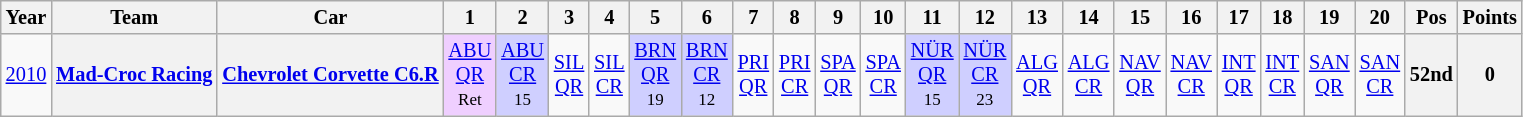<table class="wikitable" style="text-align:center; font-size:85%;">
<tr>
<th>Year</th>
<th>Team</th>
<th>Car</th>
<th>1</th>
<th>2</th>
<th>3</th>
<th>4</th>
<th>5</th>
<th>6</th>
<th>7</th>
<th>8</th>
<th>9</th>
<th>10</th>
<th>11</th>
<th>12</th>
<th>13</th>
<th>14</th>
<th>15</th>
<th>16</th>
<th>17</th>
<th>18</th>
<th>19</th>
<th>20</th>
<th>Pos</th>
<th>Points</th>
</tr>
<tr>
<td><a href='#'>2010</a></td>
<th nowrap><a href='#'>Mad-Croc Racing</a></th>
<th nowrap><a href='#'>Chevrolet Corvette C6.R</a></th>
<td style="background:#efcfff;"><a href='#'>ABU<br>QR</a><br><small>Ret<br></small></td>
<td style="background:#cfcfff;"><a href='#'>ABU<br>CR</a><br><small>15<br></small></td>
<td><a href='#'>SIL<br>QR</a></td>
<td><a href='#'>SIL<br>CR</a></td>
<td style="background:#cfcfff;"><a href='#'>BRN<br>QR</a><br><small>19<br></small></td>
<td style="background:#cfcfff;"><a href='#'>BRN<br>CR</a><br><small>12<br></small></td>
<td><a href='#'>PRI<br>QR</a></td>
<td><a href='#'>PRI<br>CR</a></td>
<td><a href='#'>SPA<br>QR</a></td>
<td><a href='#'>SPA<br>CR</a></td>
<td style="background:#cfcfff;"><a href='#'>NÜR<br>QR</a><br><small>15<br></small></td>
<td style="background:#cfcfff;"><a href='#'>NÜR<br>CR</a><br><small>23<br></small></td>
<td><a href='#'>ALG<br>QR</a></td>
<td><a href='#'>ALG<br>CR</a></td>
<td><a href='#'>NAV<br>QR</a></td>
<td><a href='#'>NAV<br>CR</a></td>
<td><a href='#'>INT<br>QR</a></td>
<td><a href='#'>INT<br>CR</a></td>
<td><a href='#'>SAN<br>QR</a></td>
<td><a href='#'>SAN<br>CR</a></td>
<th>52nd</th>
<th>0</th>
</tr>
</table>
